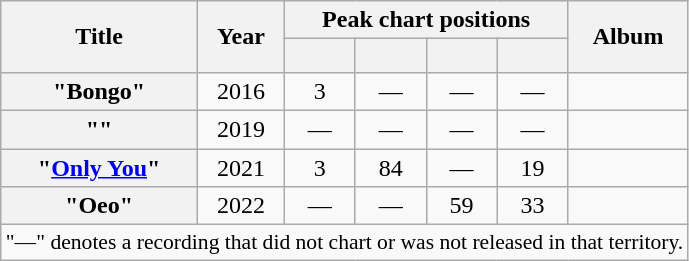<table class="wikitable plainrowheaders" style="text-align:center;">
<tr>
<th scope="col" rowspan="2">Title</th>
<th scope="col" rowspan="2">Year</th>
<th scope="col" colspan="4">Peak chart positions</th>
<th scope="col" rowspan="2">Album</th>
</tr>
<tr>
<th style="width:3em; font-size:85%;"><a href='#'></a><br></th>
<th style="width:3em; font-size:85%;"><a href='#'></a><br></th>
<th style="width:3em; font-size:85%;"><a href='#'></a><br></th>
<th style="width:3em; font-size:85%;"><a href='#'></a><br></th>
</tr>
<tr>
<th scope="row">"Bongo"<br></th>
<td rowspan="1">2016</td>
<td>3</td>
<td>—</td>
<td>—</td>
<td>—</td>
<td></td>
</tr>
<tr>
<th scope="row">""<br></th>
<td rowspan="1">2019</td>
<td>—</td>
<td>—</td>
<td>—</td>
<td>—</td>
<td rowspan="1"></td>
</tr>
<tr>
<th scope="row">"<a href='#'>Only You</a>"<br></th>
<td rowspan="1">2021</td>
<td>3</td>
<td>84</td>
<td>—</td>
<td>19</td>
<td rowspan="1"></td>
</tr>
<tr>
<th scope="row">"Oeo"<br></th>
<td rowspan="1">2022</td>
<td>—</td>
<td>—</td>
<td>59</td>
<td>33</td>
<td></td>
</tr>
<tr>
<td colspan="11" style="font-size:90%">"—" denotes a recording that did not chart or was not released in that territory.</td>
</tr>
</table>
